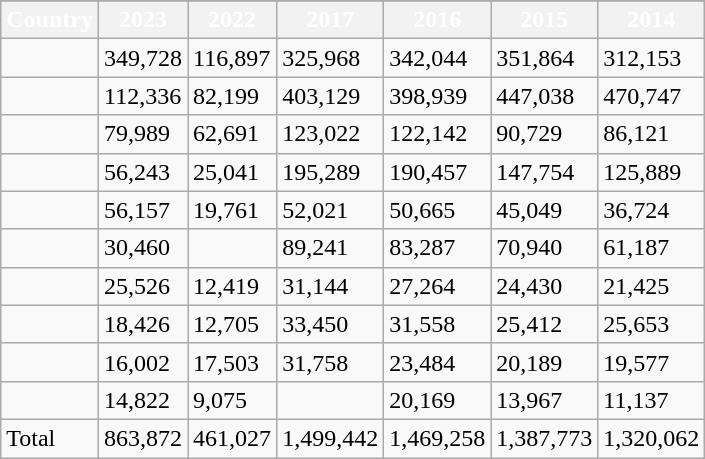<table class="wikitable">
<tr>
</tr>
<tr style="color:white;">
<th>Country</th>
<th>2023</th>
<th>2022 </th>
<th>2017</th>
<th>2016</th>
<th>2015</th>
<th>2014</th>
</tr>
<tr>
<td></td>
<td>349,728</td>
<td>116,897</td>
<td>325,968</td>
<td>342,044</td>
<td>351,864</td>
<td>312,153</td>
</tr>
<tr>
<td></td>
<td>112,336</td>
<td>82,199</td>
<td>403,129</td>
<td>398,939</td>
<td>447,038</td>
<td>470,747</td>
</tr>
<tr>
<td></td>
<td>79,989</td>
<td>62,691</td>
<td>123,022</td>
<td>122,142</td>
<td>90,729</td>
<td>86,121</td>
</tr>
<tr>
<td></td>
<td>56,243</td>
<td>25,041</td>
<td>195,289</td>
<td>190,457</td>
<td>147,754</td>
<td>125,889</td>
</tr>
<tr>
<td></td>
<td>56,157</td>
<td>19,761</td>
<td>52,021</td>
<td>50,665</td>
<td>45,049</td>
<td>36,724</td>
</tr>
<tr>
<td></td>
<td>30,460</td>
<td></td>
<td>89,241</td>
<td>83,287</td>
<td>70,940</td>
<td>61,187</td>
</tr>
<tr>
<td></td>
<td>25,526</td>
<td>12,419</td>
<td>31,144</td>
<td>27,264</td>
<td>24,430</td>
<td>21,425</td>
</tr>
<tr>
<td></td>
<td>18,426</td>
<td>12,705</td>
<td>33,450</td>
<td>31,558</td>
<td>25,412</td>
<td>25,653</td>
</tr>
<tr>
<td></td>
<td>16,002</td>
<td>17,503</td>
<td>31,758</td>
<td>23,484</td>
<td>20,189</td>
<td>19,577</td>
</tr>
<tr>
<td></td>
<td>14,822</td>
<td>9,075</td>
<td></td>
<td>20,169</td>
<td>13,967</td>
<td>11,137</td>
</tr>
<tr>
<td>Total</td>
<td>863,872</td>
<td>461,027</td>
<td>1,499,442</td>
<td>1,469,258</td>
<td>1,387,773</td>
<td>1,320,062</td>
</tr>
</table>
